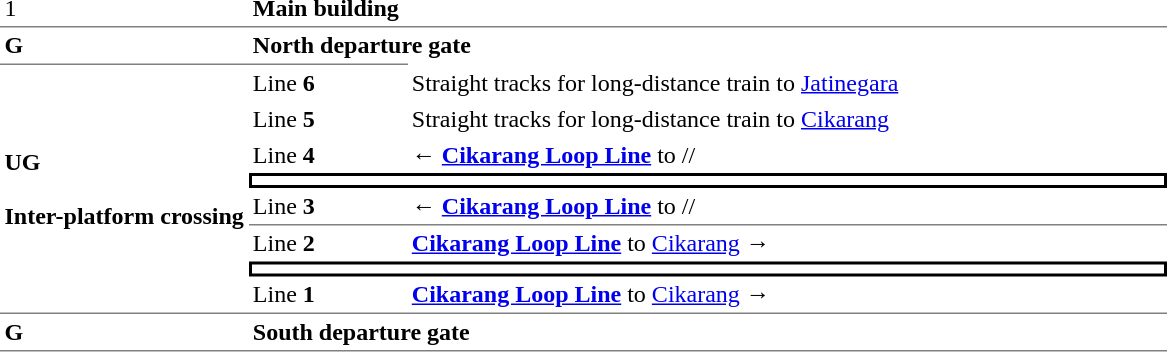<table cellspacing="0" cellpadding="3">
<tr>
<td>1</td>
<td colspan="2"><strong>Main building</strong></td>
</tr>
<tr>
<td style="border-top:solid 1px gray;"><strong>G</strong></td>
<td colspan="2" style="border-top:solid 1px gray;"><strong>North departure gate</strong></td>
</tr>
<tr>
<td rowspan="8" style="border-top:solid 1px gray;border-bottom:solid 1px gray;"><strong>UG</strong><br><br><strong>Inter-platform crossing</strong></td>
<td style="border-top:solid 1px gray;">Line <strong>6</strong></td>
<td>Straight tracks for long-distance train to <a href='#'>Jatinegara</a></td>
</tr>
<tr>
<td>Line <strong>5</strong></td>
<td>Straight tracks for long-distance train to <a href='#'>Cikarang</a></td>
</tr>
<tr>
<td>Line <strong>4</strong></td>
<td>←   <strong><a href='#'>Cikarang Loop Line</a></strong> to //</td>
</tr>
<tr>
<td colspan="2" style="border-top:solid 2px black;border-right:solid 2px black;border-left:solid 2px black;border-bottom:solid 2px black;text-align:center;"></td>
</tr>
<tr>
<td>Line <strong>3</strong></td>
<td>←   <strong><a href='#'>Cikarang Loop Line</a></strong> to //</td>
</tr>
<tr>
<td style="border-top:solid 1px gray;" width="100">Line <strong>2</strong></td>
<td style="border-top:solid 1px gray;" width="500"> <strong><a href='#'>Cikarang Loop Line</a></strong> to <a href='#'>Cikarang</a>  →</td>
</tr>
<tr>
<td colspan="2" style="border-top:solid 2px black;border-right:solid 2px black;border-left:solid 2px black;border-bottom:solid 2px black;text-align:center;"></td>
</tr>
<tr>
<td style="border-bottom:solid 1px gray;">Line <strong>1</strong></td>
<td style="border-bottom:solid 1px gray;"> <strong><a href='#'>Cikarang Loop Line</a></strong> to <a href='#'>Cikarang</a>  →</td>
</tr>
<tr>
<td style="border-bottom:solid 1px gray;"><strong>G</strong></td>
<td style="border-bottom:solid 1px gray;" colspan="2"><strong>South departure gate</strong></td>
</tr>
</table>
